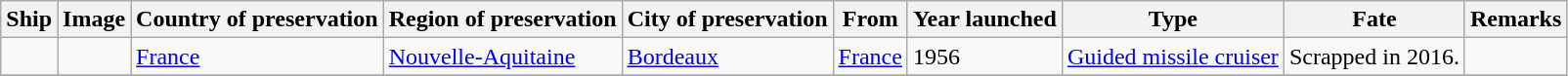<table class="wikitable sortable">
<tr>
<th>Ship</th>
<th>Image</th>
<th>Country of preservation</th>
<th>Region of preservation</th>
<th>City of preservation</th>
<th>From</th>
<th>Year launched</th>
<th>Type</th>
<th>Fate</th>
<th>Remarks</th>
</tr>
<tr>
<td></td>
<td></td>
<td><a href='#'>France</a></td>
<td><a href='#'>Nouvelle-Aquitaine</a></td>
<td><a href='#'>Bordeaux</a></td>
<td><a href='#'>France</a><br></td>
<td>1956</td>
<td><a href='#'>Guided missile cruiser</a></td>
<td>Scrapped in 2016.</td>
<td></td>
</tr>
<tr>
</tr>
</table>
